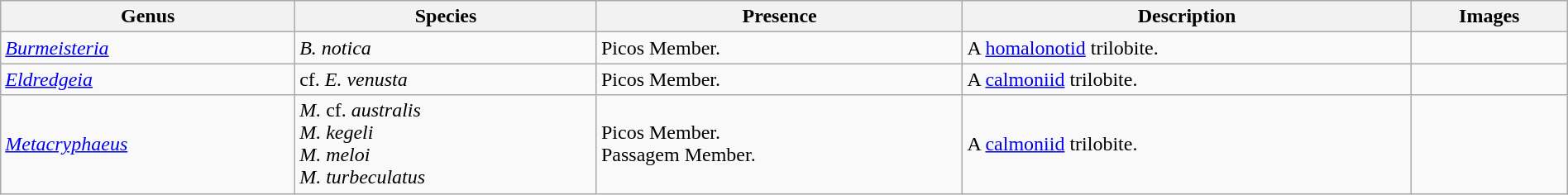<table class="wikitable" align="center" width="100%">
<tr>
<th>Genus</th>
<th>Species</th>
<th>Presence</th>
<th>Description</th>
<th>Images</th>
</tr>
<tr>
<td><em><a href='#'>Burmeisteria</a></em></td>
<td><em>B. notica</em></td>
<td>Picos Member.</td>
<td>A  <a href='#'>homalonotid</a> trilobite.</td>
<td></td>
</tr>
<tr>
<td><em><a href='#'>Eldredgeia</a></em></td>
<td>cf. <em>E. venusta</em></td>
<td>Picos Member.</td>
<td>A <a href='#'>calmoniid</a> trilobite.</td>
<td></td>
</tr>
<tr>
<td><em><a href='#'>Metacryphaeus</a></em></td>
<td><em>M.</em> cf. <em>australis</em><br><em>M. kegeli</em><br><em>M. meloi</em><br><em>M. turbeculatus</em></td>
<td>Picos Member.<br>Passagem Member.</td>
<td>A <a href='#'>calmoniid</a> trilobite.</td>
<td></td>
</tr>
</table>
